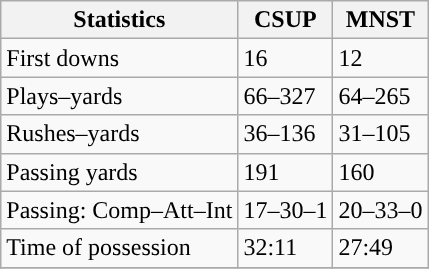<table class="wikitable" style="float: left;">
<tr>
<th>Statistics</th>
<th>CSUP</th>
<th>MNST</th>
</tr>
<tr>
<td>First downs</td>
<td>16</td>
<td>12</td>
</tr>
<tr>
<td>Plays–yards</td>
<td>66–327</td>
<td>64–265</td>
</tr>
<tr>
<td>Rushes–yards</td>
<td>36–136</td>
<td>31–105</td>
</tr>
<tr>
<td>Passing yards</td>
<td>191</td>
<td>160</td>
</tr>
<tr>
<td>Passing: Comp–Att–Int</td>
<td>17–30–1</td>
<td>20–33–0</td>
</tr>
<tr>
<td>Time of possession</td>
<td>32:11</td>
<td>27:49</td>
</tr>
<tr>
</tr>
</table>
